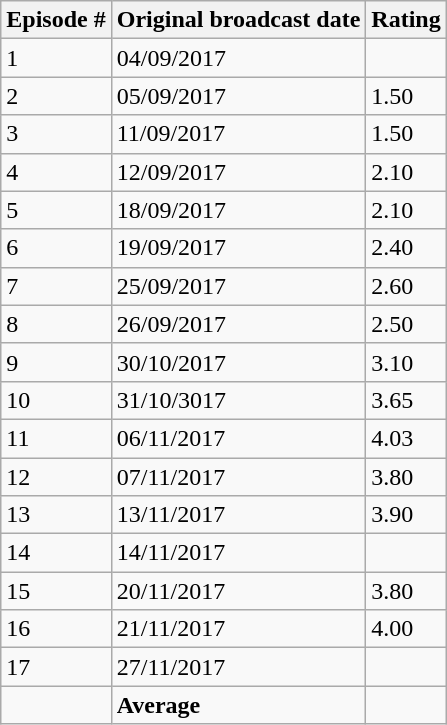<table class="wikitable">
<tr>
<th>Episode #</th>
<th>Original broadcast date</th>
<th>Rating</th>
</tr>
<tr>
<td>1</td>
<td>04/09/2017</td>
<td></td>
</tr>
<tr>
<td>2</td>
<td>05/09/2017</td>
<td>1.50</td>
</tr>
<tr>
<td>3</td>
<td>11/09/2017</td>
<td>1.50</td>
</tr>
<tr>
<td>4</td>
<td>12/09/2017</td>
<td>2.10</td>
</tr>
<tr>
<td>5</td>
<td>18/09/2017</td>
<td>2.10</td>
</tr>
<tr>
<td>6</td>
<td>19/09/2017</td>
<td>2.40</td>
</tr>
<tr>
<td>7</td>
<td>25/09/2017</td>
<td>2.60</td>
</tr>
<tr>
<td>8</td>
<td>26/09/2017</td>
<td>2.50</td>
</tr>
<tr>
<td>9</td>
<td>30/10/2017</td>
<td>3.10</td>
</tr>
<tr>
<td>10</td>
<td>31/10/3017</td>
<td>3.65</td>
</tr>
<tr>
<td>11</td>
<td>06/11/2017</td>
<td>4.03</td>
</tr>
<tr>
<td>12</td>
<td>07/11/2017</td>
<td>3.80</td>
</tr>
<tr>
<td>13</td>
<td>13/11/2017</td>
<td>3.90</td>
</tr>
<tr>
<td>14</td>
<td>14/11/2017</td>
<td></td>
</tr>
<tr>
<td>15</td>
<td>20/11/2017</td>
<td>3.80</td>
</tr>
<tr>
<td>16</td>
<td>21/11/2017</td>
<td>4.00</td>
</tr>
<tr>
<td>17</td>
<td>27/11/2017</td>
<td></td>
</tr>
<tr>
<td></td>
<td><strong>Average</strong></td>
<td></td>
</tr>
</table>
